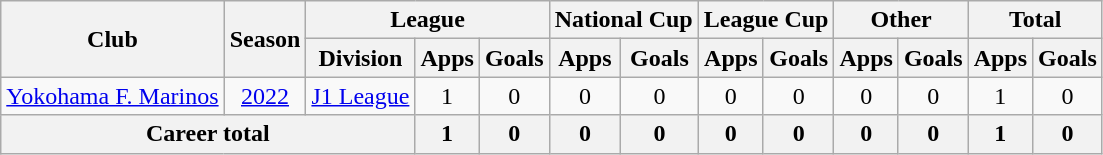<table class="wikitable" style="text-align: center">
<tr>
<th rowspan="2">Club</th>
<th rowspan="2">Season</th>
<th colspan="3">League</th>
<th colspan="2">National Cup</th>
<th colspan="2">League Cup</th>
<th colspan="2">Other</th>
<th colspan="2">Total</th>
</tr>
<tr>
<th>Division</th>
<th>Apps</th>
<th>Goals</th>
<th>Apps</th>
<th>Goals</th>
<th>Apps</th>
<th>Goals</th>
<th>Apps</th>
<th>Goals</th>
<th>Apps</th>
<th>Goals</th>
</tr>
<tr>
<td><a href='#'>Yokohama F. Marinos</a></td>
<td><a href='#'>2022</a></td>
<td><a href='#'>J1 League</a></td>
<td>1</td>
<td>0</td>
<td>0</td>
<td>0</td>
<td>0</td>
<td>0</td>
<td>0</td>
<td>0</td>
<td>1</td>
<td>0</td>
</tr>
<tr>
<th colspan=3>Career total</th>
<th>1</th>
<th>0</th>
<th>0</th>
<th>0</th>
<th>0</th>
<th>0</th>
<th>0</th>
<th>0</th>
<th>1</th>
<th>0</th>
</tr>
</table>
